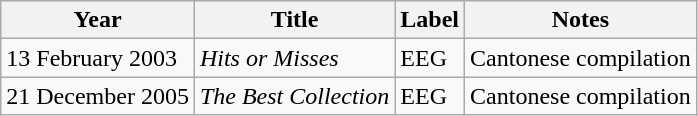<table class="wikitable">
<tr>
<th>Year</th>
<th>Title</th>
<th>Label</th>
<th>Notes</th>
</tr>
<tr>
<td>13 February 2003</td>
<td><em>Hits or Misses</em></td>
<td>EEG</td>
<td>Cantonese compilation</td>
</tr>
<tr>
<td>21 December 2005</td>
<td><em>The Best Collection</em></td>
<td>EEG</td>
<td>Cantonese compilation</td>
</tr>
</table>
